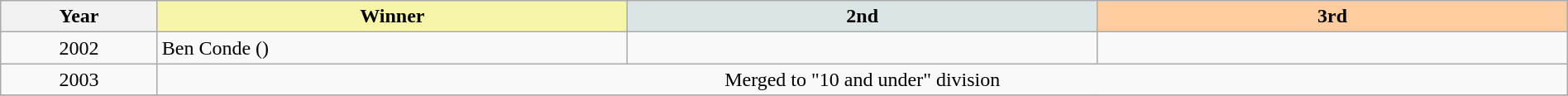<table class="wikitable" width=100%>
<tr>
<th width=10%>Year</th>
<th style="background-color: #F7F6A8;" width=30%>Winner</th>
<th style="background-color: #DCE5E5;" width=30%>2nd</th>
<th style="background-color: #FFCDA0;" width=30%>3rd</th>
</tr>
<tr>
<td align=center>2002 </td>
<td>Ben Conde ()</td>
<td></td>
<td></td>
</tr>
<tr>
<td align=center>2003 </td>
<td align=center colspan="3">Merged to "10 and under" division</td>
</tr>
<tr>
</tr>
</table>
